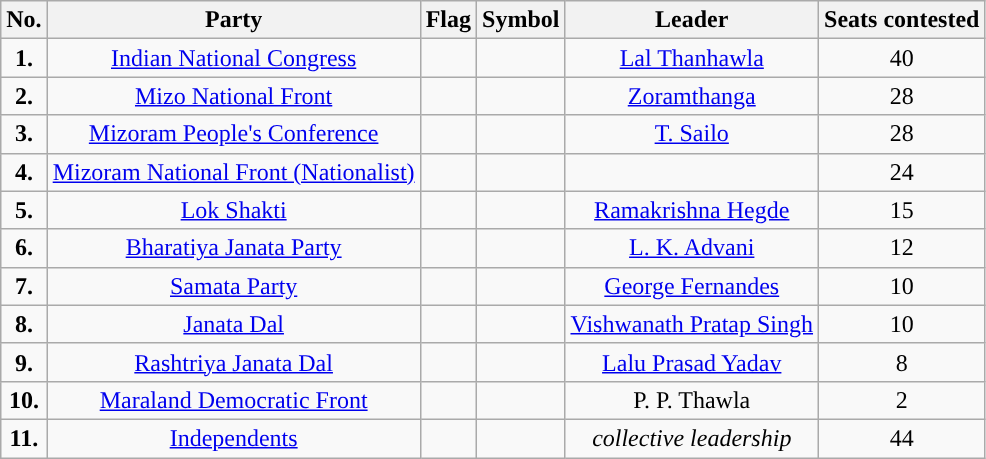<table class="wikitable">
<tr>
<th>No.</th>
<th>Party</th>
<th>Flag</th>
<th>Symbol</th>
<th>Leader</th>
<th>Seats contested</th>
</tr>
<tr>
<td ! style="text-align:center; background:"><strong>1.</strong></td>
<td style="text-align:center"><a href='#'>Indian National Congress</a></td>
<td></td>
<td></td>
<td style="text-align:center"><a href='#'>Lal Thanhawla</a></td>
<td style="text-align:center">40</td>
</tr>
<tr>
<td ! style="text-align:center; background:"><strong>2.</strong></td>
<td style="text-align:center"><a href='#'>Mizo National Front</a></td>
<td></td>
<td></td>
<td style="text-align:center"><a href='#'>Zoramthanga</a></td>
<td style="text-align:center">28</td>
</tr>
<tr>
<td ! style="text-align:center; background:"><strong>3.</strong></td>
<td style="text-align:center"><a href='#'>Mizoram People's Conference</a></td>
<td></td>
<td></td>
<td style="text-align:center"><a href='#'>T. Sailo</a></td>
<td style="text-align:center">28</td>
</tr>
<tr>
<td ! style="text-align:center; background:"><strong>4.</strong></td>
<td style="text-align:center"><a href='#'>Mizoram National Front (Nationalist)</a></td>
<td></td>
<td></td>
<td style="text-align:center"></td>
<td style="text-align:center">24</td>
</tr>
<tr>
<td ! style="text-align:center; background:"><strong>5.</strong></td>
<td style="text-align:center"><a href='#'>Lok Shakti</a></td>
<td></td>
<td></td>
<td style="text-align:center"><a href='#'>Ramakrishna Hegde</a></td>
<td style="text-align:center">15</td>
</tr>
<tr>
<td ! style="text-align:center; background:"><strong>6.</strong></td>
<td style="text-align:center"><a href='#'>Bharatiya Janata Party</a></td>
<td></td>
<td></td>
<td style="text-align:center"><a href='#'>L. K. Advani</a></td>
<td style="text-align:center">12</td>
</tr>
<tr>
<td ! style="text-align:center; background:"><strong>7.</strong></td>
<td style="text-align:center"><a href='#'>Samata Party</a></td>
<td></td>
<td></td>
<td style="text-align:center"><a href='#'>George Fernandes</a></td>
<td style="text-align:center">10</td>
</tr>
<tr>
<td ! style="text-align:center; background:"><strong>8.</strong></td>
<td style="text-align:center"><a href='#'>Janata Dal</a></td>
<td></td>
<td></td>
<td style="text-align:center"><a href='#'>Vishwanath Pratap Singh</a></td>
<td style="text-align:center">10</td>
</tr>
<tr>
<td ! style="text-align:center; background:"><strong>9.</strong></td>
<td style="text-align:center"><a href='#'>Rashtriya Janata Dal</a></td>
<td></td>
<td></td>
<td style="text-align:center"><a href='#'>Lalu Prasad Yadav</a></td>
<td style="text-align:center">8</td>
</tr>
<tr>
<td ! style="text-align:center; background:"><strong>10.</strong></td>
<td style="text-align:center"><a href='#'>Maraland Democratic Front</a></td>
<td></td>
<td></td>
<td style="text-align:center">P. P. Thawla</td>
<td style="text-align:center">2</td>
</tr>
<tr>
<td ! style="text-align:center; background:"><strong>11.</strong></td>
<td style="text-align:center"><a href='#'>Independents</a></td>
<td></td>
<td></td>
<td style="text-align:center"><em>collective leadership</em></td>
<td style="text-align:center">44</td>
</tr>
</table>
